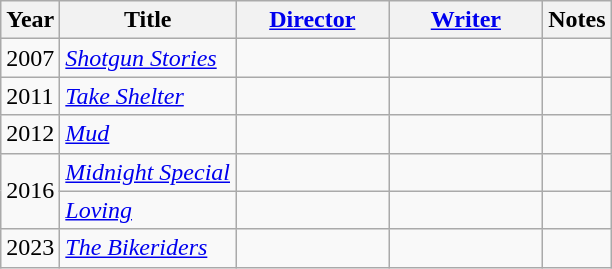<table class="wikitable">
<tr>
<th>Year</th>
<th>Title</th>
<th width=95><a href='#'>Director</a></th>
<th width=95><a href='#'>Writer</a></th>
<th>Notes</th>
</tr>
<tr>
<td>2007</td>
<td style="text-align:left;"><em><a href='#'>Shotgun Stories</a></em></td>
<td></td>
<td></td>
<td></td>
</tr>
<tr>
<td>2011</td>
<td><em><a href='#'>Take Shelter</a></em></td>
<td></td>
<td></td>
<td></td>
</tr>
<tr>
<td>2012</td>
<td><em><a href='#'>Mud</a></em></td>
<td></td>
<td></td>
<td></td>
</tr>
<tr>
<td rowspan="2">2016</td>
<td><em><a href='#'>Midnight Special</a></em></td>
<td></td>
<td></td>
<td></td>
</tr>
<tr>
<td><em><a href='#'>Loving</a></em></td>
<td></td>
<td></td>
<td></td>
</tr>
<tr>
<td>2023</td>
<td><em><a href='#'>The Bikeriders</a></em></td>
<td></td>
<td></td>
<td></td>
</tr>
</table>
